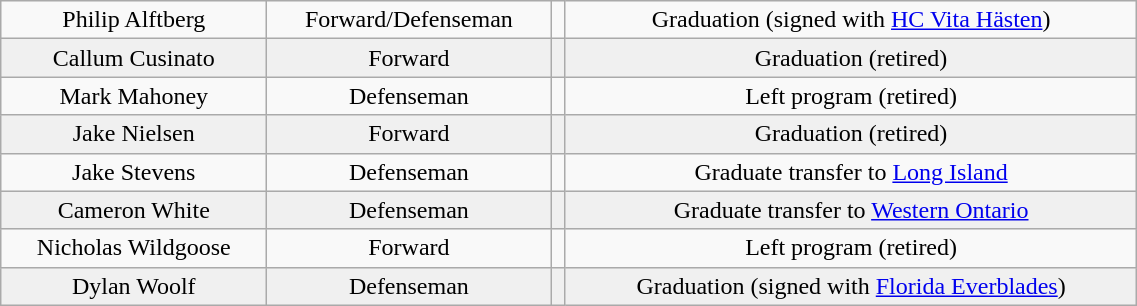<table class="wikitable" width="60%">
<tr align="center" bgcolor="">
<td>Philip Alftberg</td>
<td>Forward/Defenseman</td>
<td></td>
<td>Graduation (signed with <a href='#'>HC Vita Hästen</a>)</td>
</tr>
<tr align="center" bgcolor="f0f0f0">
<td>Callum Cusinato</td>
<td>Forward</td>
<td></td>
<td>Graduation (retired)</td>
</tr>
<tr align="center" bgcolor="">
<td>Mark Mahoney</td>
<td>Defenseman</td>
<td></td>
<td>Left program (retired)</td>
</tr>
<tr align="center" bgcolor="f0f0f0">
<td>Jake Nielsen</td>
<td>Forward</td>
<td></td>
<td>Graduation (retired)</td>
</tr>
<tr align="center" bgcolor="">
<td>Jake Stevens</td>
<td>Defenseman</td>
<td></td>
<td>Graduate transfer to <a href='#'>Long Island</a></td>
</tr>
<tr align="center" bgcolor="f0f0f0">
<td>Cameron White</td>
<td>Defenseman</td>
<td></td>
<td>Graduate transfer to <a href='#'>Western Ontario</a></td>
</tr>
<tr align="center" bgcolor="">
<td>Nicholas Wildgoose</td>
<td>Forward</td>
<td></td>
<td>Left program (retired)</td>
</tr>
<tr align="center" bgcolor="f0f0f0">
<td>Dylan Woolf</td>
<td>Defenseman</td>
<td></td>
<td>Graduation (signed with <a href='#'>Florida Everblades</a>)</td>
</tr>
</table>
